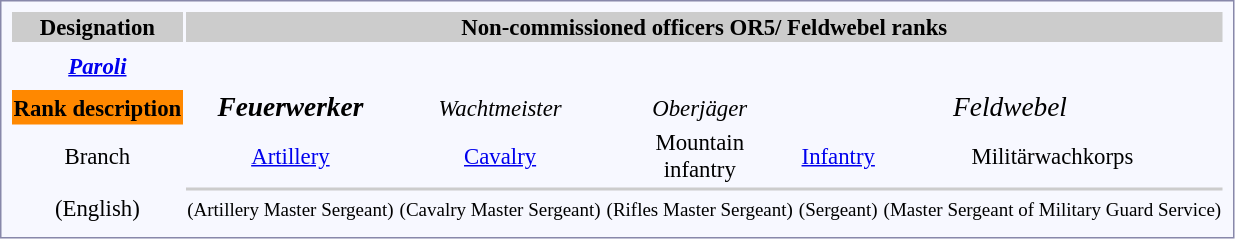<table style="border:1px solid #8888aa; background-color:#f7f8ff; padding:5px; font-size:95%; margin: 0px 12px 12px 0px;">
<tr bgcolor="#CCCCCC">
<th>Designation</th>
<th colspan=5><strong>Non-commissioned officers OR5/ Feldwebel ranks</strong></th>
</tr>
<tr align="center">
<th></th>
<th rowspan=3></th>
<th rowspan=3></th>
<th rowspan=3></th>
<th rowspan=3></th>
<th rowspan=3></th>
</tr>
<tr align="center">
<th rowspan=1><a href='#'><em>Paroli</em></a></th>
</tr>
<tr align="center">
<th></th>
</tr>
<tr align="center">
<th style="background:#ff8800; color:black;">Rank description</th>
<td colspan=1><big><strong><em>Feuerwerker</em></strong></big></td>
<td colspan=1><em>Wachtmeister</em></td>
<td colspan=1><em>Oberjäger</em></td>
<td colspan=2><big><em>Feldwebel</em></big></td>
</tr>
<tr align="center">
<td>Branch</td>
<td><a href='#'>Artillery</a></td>
<td><a href='#'>Cavalry</a></td>
<td>Mountain<br>infantry</td>
<td><a href='#'>Infantry</a></td>
<td>Militärwachkorps</td>
</tr>
<tr align="center">
<td></td>
<td colspan=5 bgcolor="#CCCCCC"></td>
</tr>
<tr align="center">
<td>(English)</td>
<td><small>(Artillery Master Sergeant)</small></td>
<td><small>(Cavalry Master Sergeant)</small></td>
<td><small>(Rifles Master Sergeant)</small></td>
<td><small>(Sergeant)</small></td>
<td><small>(Master Sergeant of Military Guard Service)</small></td>
</tr>
<tr align="center">
</tr>
</table>
